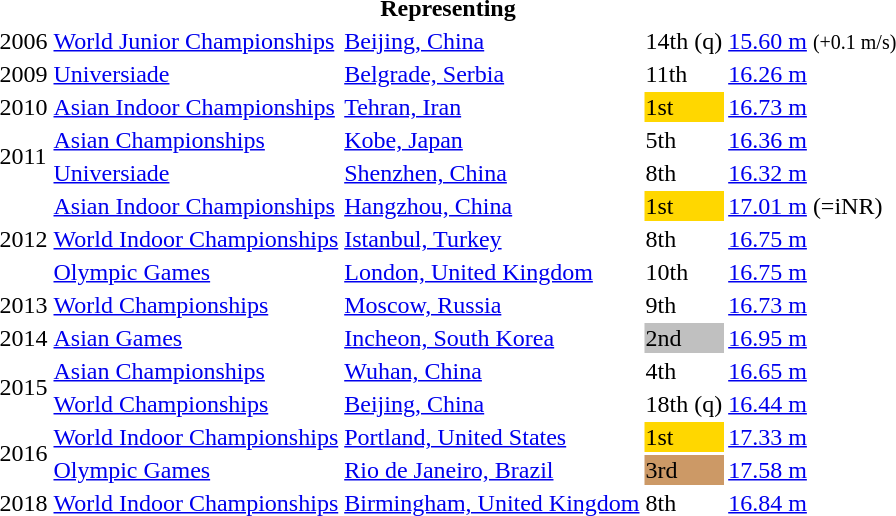<table>
<tr>
<th colspan="6">Representing </th>
</tr>
<tr>
<td>2006</td>
<td><a href='#'>World Junior Championships</a></td>
<td><a href='#'>Beijing, China</a></td>
<td>14th (q)</td>
<td><a href='#'>15.60 m</a>  <small>(+0.1 m/s)</small></td>
</tr>
<tr>
<td>2009</td>
<td><a href='#'>Universiade</a></td>
<td><a href='#'>Belgrade, Serbia</a></td>
<td>11th</td>
<td><a href='#'>16.26 m</a></td>
</tr>
<tr>
<td>2010</td>
<td><a href='#'>Asian Indoor Championships</a></td>
<td><a href='#'>Tehran, Iran</a></td>
<td bgcolor=gold>1st</td>
<td><a href='#'>16.73 m</a></td>
</tr>
<tr>
<td rowspan=2>2011</td>
<td><a href='#'>Asian Championships</a></td>
<td><a href='#'>Kobe, Japan</a></td>
<td>5th</td>
<td><a href='#'>16.36 m</a></td>
</tr>
<tr>
<td><a href='#'>Universiade</a></td>
<td><a href='#'>Shenzhen, China</a></td>
<td>8th</td>
<td><a href='#'>16.32 m</a></td>
</tr>
<tr>
<td rowspan=3>2012</td>
<td><a href='#'>Asian Indoor Championships</a></td>
<td><a href='#'>Hangzhou, China</a></td>
<td bgcolor=gold>1st</td>
<td><a href='#'>17.01 m</a> (=iNR)</td>
</tr>
<tr>
<td><a href='#'>World Indoor Championships</a></td>
<td><a href='#'>Istanbul, Turkey</a></td>
<td>8th</td>
<td><a href='#'>16.75 m</a></td>
</tr>
<tr>
<td><a href='#'>Olympic Games</a></td>
<td><a href='#'>London, United Kingdom</a></td>
<td>10th</td>
<td><a href='#'>16.75 m</a></td>
</tr>
<tr>
<td>2013</td>
<td><a href='#'>World Championships</a></td>
<td><a href='#'>Moscow, Russia</a></td>
<td>9th</td>
<td><a href='#'>16.73 m</a></td>
</tr>
<tr>
<td>2014</td>
<td><a href='#'>Asian Games</a></td>
<td><a href='#'>Incheon, South Korea</a></td>
<td bgcolor=silver>2nd</td>
<td><a href='#'>16.95 m</a></td>
</tr>
<tr>
<td rowspan=2>2015</td>
<td><a href='#'>Asian Championships</a></td>
<td><a href='#'>Wuhan, China</a></td>
<td>4th</td>
<td><a href='#'>16.65 m</a></td>
</tr>
<tr>
<td><a href='#'>World Championships</a></td>
<td><a href='#'>Beijing, China</a></td>
<td>18th (q)</td>
<td><a href='#'>16.44 m</a></td>
</tr>
<tr>
<td rowspan=2>2016</td>
<td><a href='#'>World Indoor Championships</a></td>
<td><a href='#'>Portland, United States</a></td>
<td bgcolor=gold>1st</td>
<td><a href='#'>17.33 m</a></td>
</tr>
<tr>
<td><a href='#'>Olympic Games</a></td>
<td><a href='#'>Rio de Janeiro, Brazil</a></td>
<td bgcolor=cc9966>3rd</td>
<td><a href='#'>17.58 m</a></td>
</tr>
<tr>
<td>2018</td>
<td><a href='#'>World Indoor Championships</a></td>
<td><a href='#'>Birmingham, United Kingdom</a></td>
<td>8th</td>
<td><a href='#'>16.84 m</a></td>
</tr>
</table>
